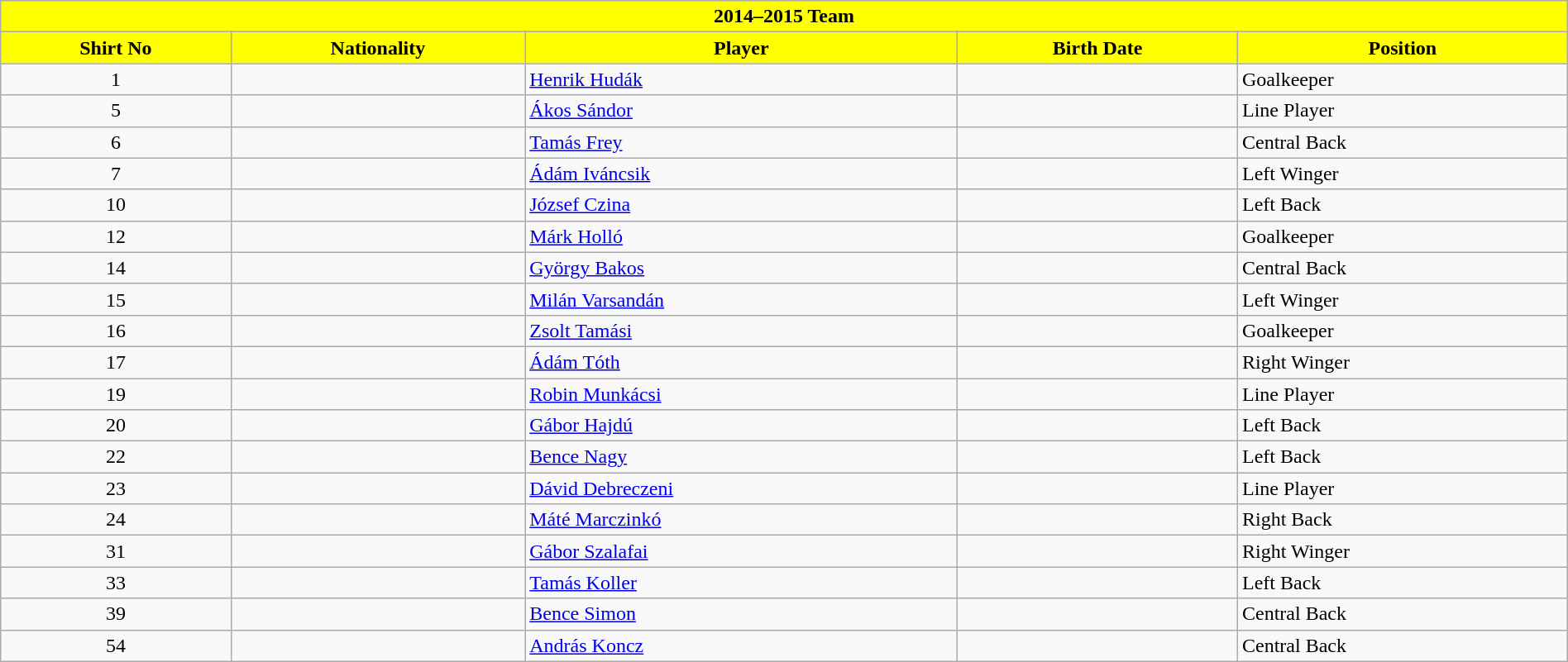<table class="wikitable collapsible collapsed" style="width:100%">
<tr>
<th colspan=5 style="background-color:yellow;color:black;text-align:center;"> <strong>2014–2015 Team</strong></th>
</tr>
<tr>
<th style="color:black; background:yellow">Shirt No</th>
<th style="color:black; background:yellow">Nationality</th>
<th style="color:black; background:yellow">Player</th>
<th style="color:black; background:yellow">Birth Date</th>
<th style="color:black; background:yellow">Position</th>
</tr>
<tr>
<td align=center>1</td>
<td></td>
<td><a href='#'>Henrik Hudák</a></td>
<td></td>
<td>Goalkeeper</td>
</tr>
<tr>
<td align=center>5</td>
<td></td>
<td><a href='#'>Ákos Sándor</a></td>
<td></td>
<td>Line Player</td>
</tr>
<tr>
<td align=center>6</td>
<td></td>
<td><a href='#'>Tamás Frey</a></td>
<td></td>
<td>Central Back</td>
</tr>
<tr>
<td align=center>7</td>
<td></td>
<td><a href='#'>Ádám Iváncsik</a></td>
<td></td>
<td>Left Winger</td>
</tr>
<tr>
<td align=center>10</td>
<td></td>
<td><a href='#'>József Czina</a></td>
<td></td>
<td>Left Back</td>
</tr>
<tr>
<td align=center>12</td>
<td></td>
<td><a href='#'>Márk Holló</a></td>
<td></td>
<td>Goalkeeper</td>
</tr>
<tr>
<td align=center>14</td>
<td></td>
<td><a href='#'>György Bakos</a></td>
<td></td>
<td>Central Back</td>
</tr>
<tr>
<td align=center>15</td>
<td></td>
<td><a href='#'>Milán Varsandán</a></td>
<td></td>
<td>Left Winger</td>
</tr>
<tr>
<td align=center>16</td>
<td></td>
<td><a href='#'>Zsolt Tamási</a></td>
<td></td>
<td>Goalkeeper</td>
</tr>
<tr>
<td align=center>17</td>
<td></td>
<td><a href='#'>Ádám Tóth</a></td>
<td></td>
<td>Right Winger</td>
</tr>
<tr>
<td align=center>19</td>
<td></td>
<td><a href='#'>Robin Munkácsi</a></td>
<td></td>
<td>Line Player</td>
</tr>
<tr>
<td align=center>20</td>
<td></td>
<td><a href='#'>Gábor Hajdú</a></td>
<td></td>
<td>Left Back</td>
</tr>
<tr>
<td align=center>22</td>
<td></td>
<td><a href='#'>Bence Nagy</a></td>
<td></td>
<td>Left Back</td>
</tr>
<tr>
<td align=center>23</td>
<td></td>
<td><a href='#'>Dávid Debreczeni</a></td>
<td></td>
<td>Line Player</td>
</tr>
<tr>
<td align=center>24</td>
<td></td>
<td><a href='#'>Máté Marczinkó</a></td>
<td></td>
<td>Right Back</td>
</tr>
<tr>
<td align=center>31</td>
<td></td>
<td><a href='#'>Gábor Szalafai</a></td>
<td></td>
<td>Right Winger</td>
</tr>
<tr>
<td align=center>33</td>
<td></td>
<td><a href='#'>Tamás Koller</a></td>
<td></td>
<td>Left Back</td>
</tr>
<tr>
<td align=center>39</td>
<td></td>
<td><a href='#'>Bence Simon</a></td>
<td></td>
<td>Central Back</td>
</tr>
<tr>
<td align=center>54</td>
<td></td>
<td><a href='#'>András Koncz</a></td>
<td></td>
<td>Central Back</td>
</tr>
</table>
